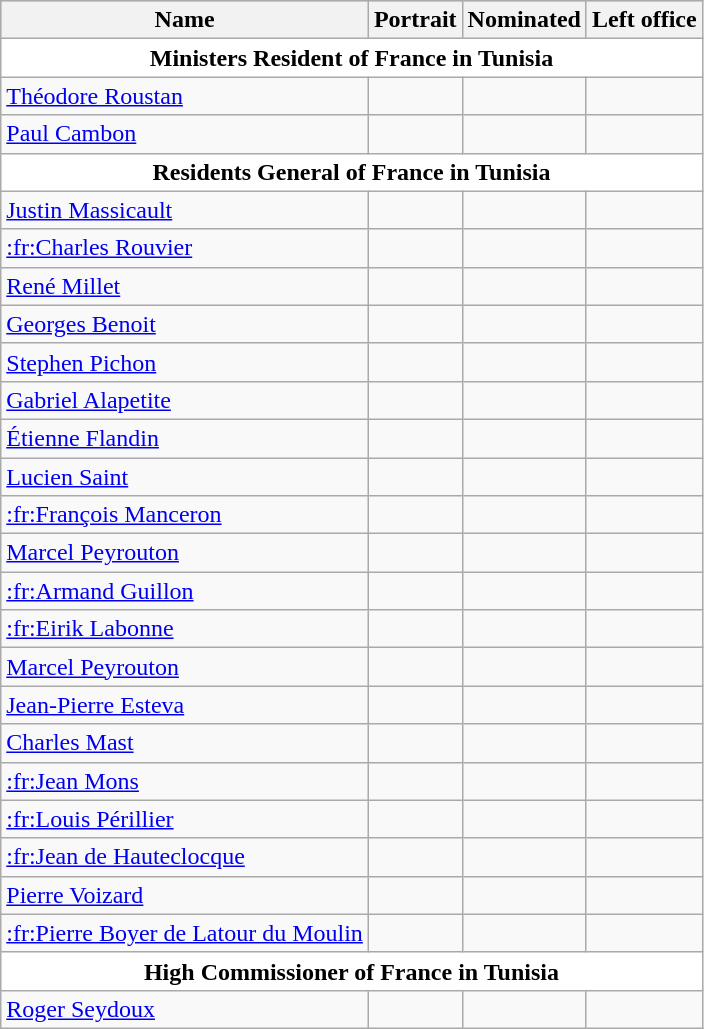<table class="wikitable centre">
<tr align="center" bgcolor="#ffbbbb">
<th scope=col>Name</th>
<th scope=col>Portrait</th>
<th scope=col>Nominated</th>
<th scope=col>Left office</th>
</tr>
<tr>
<td align="center" bgcolor="#ffffff" colspan=4><strong>Ministers Resident of France in Tunisia</strong></td>
</tr>
<tr>
<td><a href='#'>Théodore Roustan</a></td>
<td></td>
<td></td>
<td></td>
</tr>
<tr>
<td><a href='#'>Paul Cambon</a></td>
<td></td>
<td></td>
<td></td>
</tr>
<tr>
<td align="center" bgcolor="#ffffff" colspan=4><strong>Residents General of France in Tunisia</strong></td>
</tr>
<tr>
<td><a href='#'>Justin Massicault</a></td>
<td></td>
<td></td>
<td></td>
</tr>
<tr>
<td><a href='#'>:fr:Charles Rouvier</a></td>
<td></td>
<td></td>
<td></td>
</tr>
<tr>
<td><a href='#'>René Millet</a></td>
<td></td>
<td></td>
<td></td>
</tr>
<tr>
<td><a href='#'>Georges Benoit</a></td>
<td></td>
<td></td>
<td></td>
</tr>
<tr>
<td><a href='#'>Stephen Pichon</a></td>
<td></td>
<td></td>
<td></td>
</tr>
<tr>
<td><a href='#'>Gabriel Alapetite</a></td>
<td></td>
<td></td>
<td></td>
</tr>
<tr>
<td><a href='#'>Étienne Flandin</a></td>
<td></td>
<td></td>
<td></td>
</tr>
<tr>
<td><a href='#'>Lucien Saint</a></td>
<td></td>
<td></td>
<td></td>
</tr>
<tr>
<td><a href='#'>:fr:François Manceron</a></td>
<td></td>
<td></td>
<td></td>
</tr>
<tr>
<td><a href='#'>Marcel Peyrouton</a></td>
<td></td>
<td></td>
<td></td>
</tr>
<tr>
<td><a href='#'>:fr:Armand Guillon</a></td>
<td></td>
<td></td>
<td></td>
</tr>
<tr>
<td><a href='#'>:fr:Eirik Labonne</a></td>
<td></td>
<td></td>
<td></td>
</tr>
<tr>
<td><a href='#'>Marcel Peyrouton</a></td>
<td></td>
<td></td>
<td></td>
</tr>
<tr>
<td><a href='#'>Jean-Pierre Esteva</a></td>
<td></td>
<td></td>
<td></td>
</tr>
<tr>
<td><a href='#'>Charles Mast</a></td>
<td></td>
<td></td>
<td></td>
</tr>
<tr>
<td><a href='#'>:fr:Jean Mons</a></td>
<td></td>
<td></td>
<td></td>
</tr>
<tr>
<td><a href='#'>:fr:Louis Périllier</a></td>
<td></td>
<td></td>
<td></td>
</tr>
<tr>
<td><a href='#'>:fr:Jean de Hauteclocque</a></td>
<td></td>
<td></td>
<td></td>
</tr>
<tr>
<td><a href='#'>Pierre Voizard</a></td>
<td></td>
<td></td>
<td></td>
</tr>
<tr>
<td><a href='#'>:fr:Pierre Boyer de Latour du Moulin</a></td>
<td></td>
<td></td>
<td></td>
</tr>
<tr>
<td align="center" bgcolor="#ffffff" colspan=4><strong>High Commissioner of France in Tunisia</strong></td>
</tr>
<tr>
<td><a href='#'>Roger Seydoux</a></td>
<td></td>
<td></td>
<td></td>
</tr>
</table>
